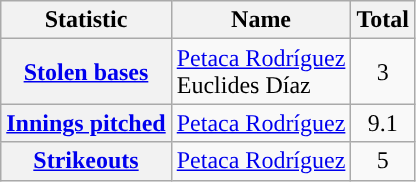<table class="wikitable plainrowheaders">
<tr>
<th scope="col">Statistic</th>
<th scope="col">Name</th>
<th scope="col">Total</th>
</tr>
<tr>
<th scope="row"><a href='#'>Stolen bases</a></th>
<td> <a href='#'>Petaca Rodríguez</a><br> Euclides Díaz</td>
<td align=center>3</td>
</tr>
<tr>
<th scope="row"><a href='#'>Innings pitched</a></th>
<td> <a href='#'>Petaca Rodríguez</a></td>
<td align=center>9.1</td>
</tr>
<tr>
<th scope="row"><a href='#'>Strikeouts</a></th>
<td> <a href='#'>Petaca Rodríguez</a></td>
<td align=center>5</td>
</tr>
</table>
